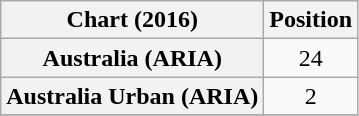<table class="wikitable plainrowheaders" style="text-align:center;">
<tr>
<th scope="col">Chart (2016)</th>
<th scope="col">Position</th>
</tr>
<tr>
<th scope="row">Australia (ARIA)</th>
<td>24</td>
</tr>
<tr>
<th scope="row">Australia Urban (ARIA)</th>
<td>2</td>
</tr>
<tr>
</tr>
</table>
